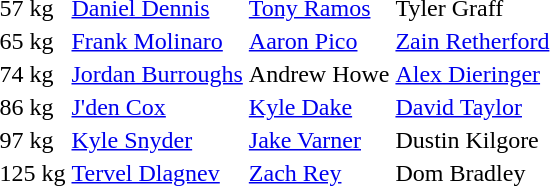<table>
<tr>
<td rowspan=1>57 kg</td>
<td rowspan=1> <a href='#'>Daniel Dennis</a></td>
<td rowspan=1> <a href='#'>Tony Ramos</a></td>
<td> Tyler Graff</td>
</tr>
<tr>
<td rowspan=1>65 kg</td>
<td rowspan=1> <a href='#'>Frank Molinaro</a></td>
<td rowspan=1> <a href='#'>Aaron Pico</a></td>
<td> <a href='#'>Zain Retherford</a></td>
</tr>
<tr>
<td rowspan=1>74 kg</td>
<td rowspan=1> <a href='#'>Jordan Burroughs</a></td>
<td rowspan=1> Andrew Howe</td>
<td> <a href='#'>Alex Dieringer</a></td>
</tr>
<tr>
<td rowspan=1>86 kg</td>
<td rowspan=1> <a href='#'>J'den Cox</a></td>
<td rowspan=1> <a href='#'>Kyle Dake</a></td>
<td> <a href='#'>David Taylor</a></td>
</tr>
<tr>
<td rowspan=1>97 kg</td>
<td rowspan=1> <a href='#'>Kyle Snyder</a></td>
<td rowspan=1> <a href='#'>Jake Varner</a></td>
<td> Dustin Kilgore</td>
</tr>
<tr>
<td rowspan=1>125 kg</td>
<td rowspan=1> <a href='#'>Tervel Dlagnev</a></td>
<td rowspan=1> <a href='#'>Zach Rey</a></td>
<td> Dom Bradley</td>
</tr>
</table>
